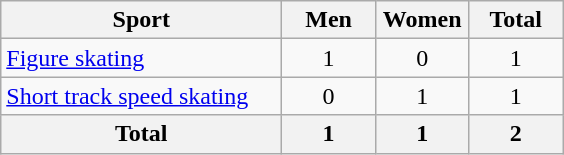<table class="wikitable sortable" style="text-align:center;">
<tr>
<th width=180>Sport</th>
<th width=55>Men</th>
<th width=55>Women</th>
<th width=55>Total</th>
</tr>
<tr>
<td align=left><a href='#'>Figure skating</a></td>
<td>1</td>
<td>0</td>
<td>1</td>
</tr>
<tr>
<td align=left><a href='#'>Short track speed skating</a></td>
<td>0</td>
<td>1</td>
<td>1</td>
</tr>
<tr>
<th>Total</th>
<th>1</th>
<th>1</th>
<th>2</th>
</tr>
</table>
